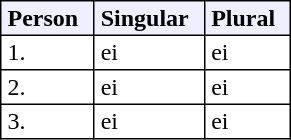<table style="border: 1px #000000 solid; border-collapse: collapse;">
<tr>
<th style="border: 1px #000000 solid; padding: 2px 10px 2px 4px; background-color: #EFEFFF;">Person</th>
<th style="border: 1px #000000 solid; padding: 2px 10px 2px 4px; background-color: #EFEFFF;">Singular</th>
<th style="border: 1px #000000 solid; padding: 2px 10px 2px 4px; background-color: #EFEFFF;">Plural</th>
</tr>
<tr>
<td style="border: 1px #000000 solid; padding: 2px 10px 2px 4px;">1.</td>
<td style="border: 1px #000000 solid; padding: 2px 10px 2px 4px;">ei</td>
<td style="border: 1px #000000 solid; padding: 2px 10px 2px 4px;">ei</td>
</tr>
<tr>
<td style="border: 1px #000000 solid; padding: 2px 10px 2px 4px;">2.</td>
<td style="border: 1px #000000 solid; padding: 2px 10px 2px 4px;">ei</td>
<td style="border: 1px #000000 solid; padding: 2px 10px 2px 4px;">ei</td>
</tr>
<tr>
<td style="border: 1px #000000 solid; padding: 2px 10px 2px 4px;">3.</td>
<td style="border: 1px #000000 solid; padding: 2px 10px 2px 4px;">ei</td>
<td style="border: 1px #000000 solid; padding: 2px 10px 2px 4px;">ei</td>
</tr>
</table>
